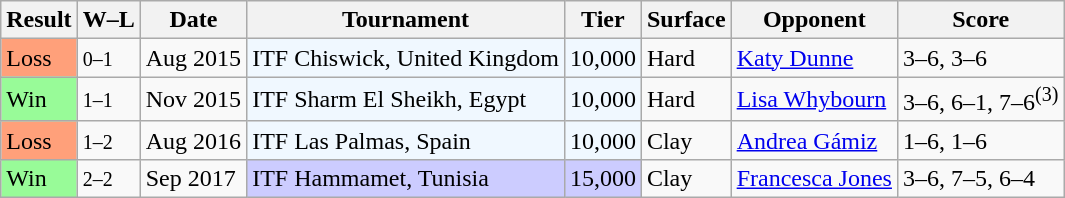<table class="sortable wikitable">
<tr>
<th>Result</th>
<th class="unsortable">W–L</th>
<th>Date</th>
<th>Tournament</th>
<th>Tier</th>
<th>Surface</th>
<th>Opponent</th>
<th class="unsortable">Score</th>
</tr>
<tr>
<td style="background:#ffa07a;">Loss</td>
<td><small>0–1</small></td>
<td>Aug 2015</td>
<td style="background:#f0f8ff;">ITF Chiswick, United Kingdom</td>
<td style="background:#f0f8ff;">10,000</td>
<td>Hard</td>
<td> <a href='#'>Katy Dunne</a></td>
<td>3–6, 3–6</td>
</tr>
<tr>
<td style="background:#98fb98;">Win</td>
<td><small>1–1</small></td>
<td>Nov 2015</td>
<td style="background:#f0f8ff;">ITF Sharm El Sheikh, Egypt</td>
<td style="background:#f0f8ff;">10,000</td>
<td>Hard</td>
<td> <a href='#'>Lisa Whybourn</a></td>
<td>3–6, 6–1, 7–6<sup>(3)</sup></td>
</tr>
<tr>
<td style="background:#ffa07a;">Loss</td>
<td><small>1–2</small></td>
<td>Aug 2016</td>
<td style="background:#f0f8ff;">ITF Las Palmas, Spain</td>
<td style="background:#f0f8ff;">10,000</td>
<td>Clay</td>
<td> <a href='#'>Andrea Gámiz</a></td>
<td>1–6, 1–6</td>
</tr>
<tr>
<td style="background:#98fb98;">Win</td>
<td><small>2–2</small></td>
<td>Sep 2017</td>
<td style="background:#ccccff;">ITF Hammamet, Tunisia</td>
<td style="background:#ccccff;">15,000</td>
<td>Clay</td>
<td> <a href='#'>Francesca Jones</a></td>
<td>3–6, 7–5, 6–4</td>
</tr>
</table>
